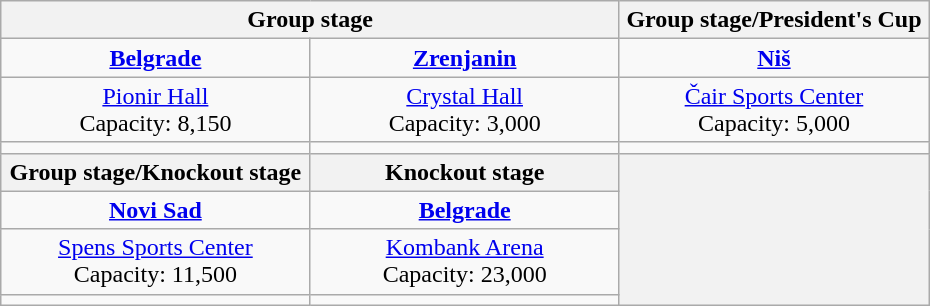<table class="wikitable" style="text-align:center;">
<tr>
<th colspan=2>Group stage</th>
<th>Group stage/President's Cup</th>
</tr>
<tr>
<td width=33%><strong><a href='#'>Belgrade</a></strong></td>
<td width=33%><strong><a href='#'>Zrenjanin</a></strong></td>
<td width=33%><strong><a href='#'>Niš</a></strong></td>
</tr>
<tr>
<td><a href='#'>Pionir Hall</a><br>Capacity: 8,150</td>
<td><a href='#'>Crystal Hall</a><br>Capacity: 3,000</td>
<td><a href='#'>Čair Sports Center</a><br>Capacity: 5,000</td>
</tr>
<tr>
<td></td>
<td></td>
<td></td>
</tr>
<tr>
<th>Group stage/Knockout stage</th>
<th>Knockout stage</th>
<th rowspan=4 width=16%><div><br>








</div></th>
</tr>
<tr>
<td width=16%><strong><a href='#'>Novi Sad</a></strong></td>
<td width=16%><strong><a href='#'>Belgrade</a></strong></td>
</tr>
<tr>
<td><a href='#'>Spens Sports Center</a><br>Capacity: 11,500</td>
<td><a href='#'>Kombank Arena</a><br>Capacity: 23,000</td>
</tr>
<tr>
<td></td>
<td></td>
</tr>
</table>
